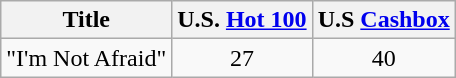<table class="wikitable">
<tr>
<th>Title</th>
<th>U.S. <a href='#'>Hot 100</a></th>
<th>U.S <a href='#'>Cashbox</a></th>
</tr>
<tr>
<td>"I'm Not Afraid"</td>
<td align="center">27</td>
<td align="center">40</td>
</tr>
</table>
